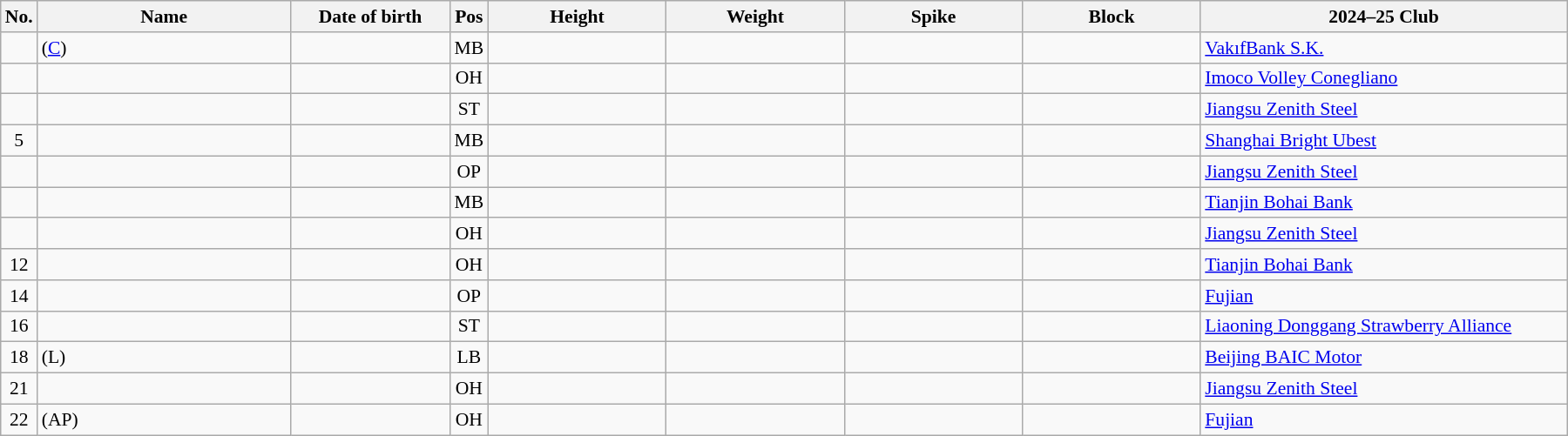<table class="wikitable sortable" style="font-size:90%; text-align:center;">
<tr>
<th>No.</th>
<th style="width:13em">Name</th>
<th style="width:8em">Date of birth</th>
<th>Pos</th>
<th style="width:9em">Height</th>
<th style="width:9em">Weight</th>
<th style="width:9em">Spike</th>
<th style="width:9em">Block</th>
<th style="width:19em">2024–25 Club</th>
</tr>
<tr>
<td></td>
<td align=left> (<a href='#'>C</a>)</td>
<td align=right></td>
<td>MB</td>
<td></td>
<td></td>
<td></td>
<td></td>
<td align=left> <a href='#'>VakıfBank S.K.</a></td>
</tr>
<tr>
<td></td>
<td align=left></td>
<td align=right></td>
<td>OH</td>
<td></td>
<td></td>
<td></td>
<td></td>
<td align=left> <a href='#'>Imoco Volley Conegliano</a></td>
</tr>
<tr>
<td></td>
<td align=left></td>
<td align=right></td>
<td>ST</td>
<td></td>
<td></td>
<td></td>
<td></td>
<td align=left> <a href='#'>Jiangsu Zenith Steel</a></td>
</tr>
<tr>
<td>5</td>
<td align=left></td>
<td align=right></td>
<td>MB</td>
<td></td>
<td></td>
<td></td>
<td></td>
<td align=left> <a href='#'>Shanghai Bright Ubest</a></td>
</tr>
<tr>
<td></td>
<td align=left></td>
<td align=right></td>
<td>OP</td>
<td></td>
<td></td>
<td></td>
<td></td>
<td align=left> <a href='#'>Jiangsu Zenith Steel</a></td>
</tr>
<tr>
<td></td>
<td align=left></td>
<td align=right></td>
<td>MB</td>
<td></td>
<td></td>
<td></td>
<td></td>
<td align=left> <a href='#'>Tianjin Bohai Bank</a></td>
</tr>
<tr>
<td></td>
<td align=left></td>
<td align=right></td>
<td>OH</td>
<td></td>
<td></td>
<td></td>
<td></td>
<td align=left> <a href='#'>Jiangsu Zenith Steel</a></td>
</tr>
<tr>
<td>12</td>
<td align=left></td>
<td align=right></td>
<td>OH</td>
<td></td>
<td></td>
<td></td>
<td></td>
<td align=left> <a href='#'>Tianjin Bohai Bank</a></td>
</tr>
<tr>
<td>14</td>
<td align=left></td>
<td align=right></td>
<td>OP</td>
<td></td>
<td></td>
<td></td>
<td></td>
<td align=left> <a href='#'>Fujian</a></td>
</tr>
<tr>
<td>16</td>
<td align=left></td>
<td align=right></td>
<td>ST</td>
<td></td>
<td></td>
<td></td>
<td></td>
<td align=left> <a href='#'>Liaoning Donggang Strawberry Alliance</a></td>
</tr>
<tr>
<td>18</td>
<td align=left> (L)</td>
<td align=right></td>
<td>LB</td>
<td></td>
<td></td>
<td></td>
<td></td>
<td align=left> <a href='#'>Beijing BAIC Motor</a></td>
</tr>
<tr>
<td>21</td>
<td align=left></td>
<td align=right></td>
<td>OH</td>
<td></td>
<td></td>
<td></td>
<td></td>
<td align=left> <a href='#'>Jiangsu Zenith Steel</a></td>
</tr>
<tr>
<td>22</td>
<td align=left> (AP)</td>
<td align=right></td>
<td>OH</td>
<td></td>
<td></td>
<td></td>
<td></td>
<td align=left> <a href='#'>Fujian</a></td>
</tr>
</table>
